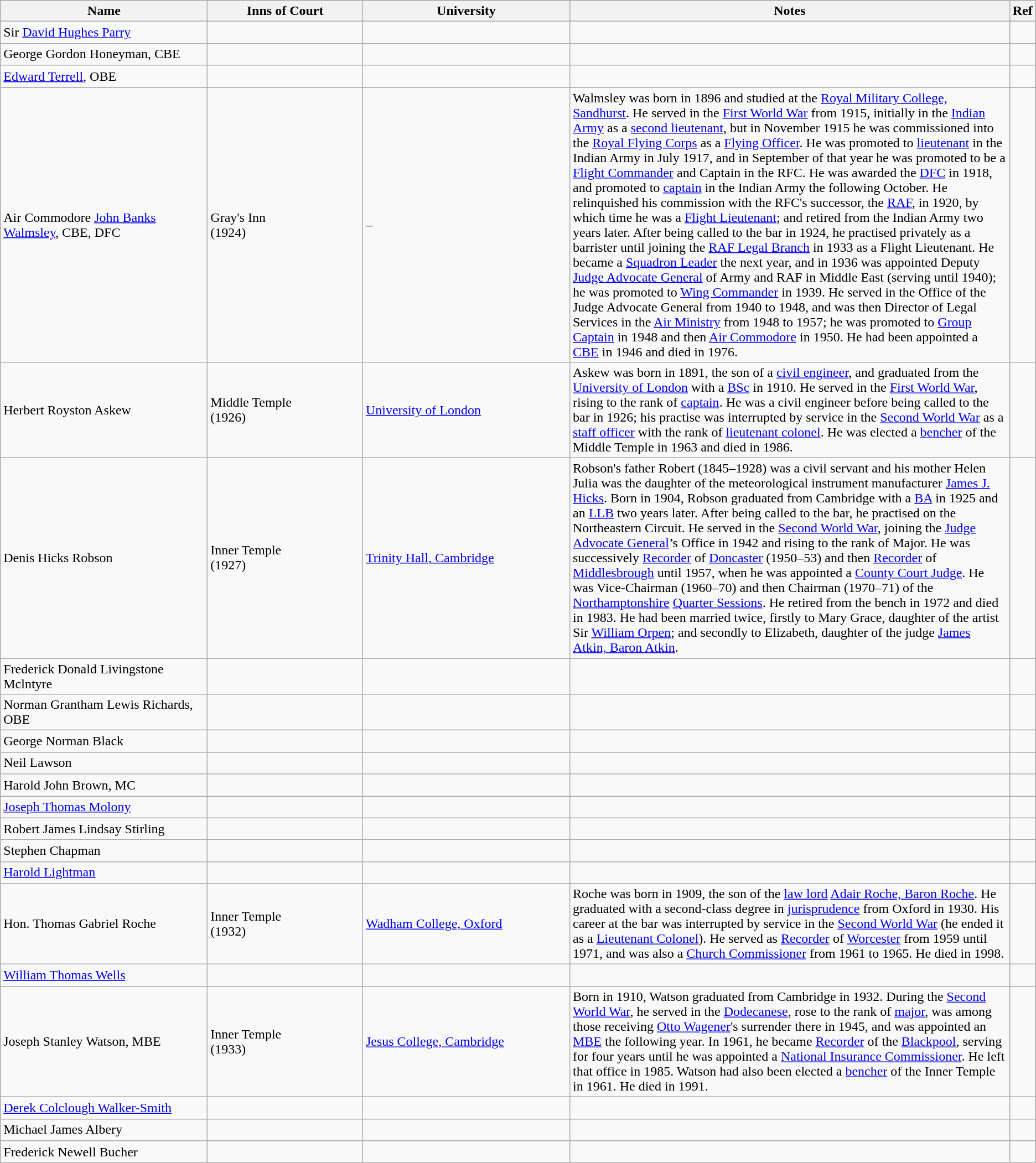<table class="wikitable">
<tr>
<th width="20%">Name</th>
<th width="15%">Inns of Court</th>
<th width="20%">University</th>
<th>Notes</th>
<th>Ref</th>
</tr>
<tr>
<td height="19">Sir <a href='#'>David Hughes Parry</a></td>
<td></td>
<td></td>
<td></td>
<td></td>
</tr>
<tr>
<td height="19">George Gordon Honeyman, CBE</td>
<td></td>
<td></td>
<td></td>
<td></td>
</tr>
<tr>
<td height="19"><a href='#'>Edward Terrell</a>, OBE</td>
<td></td>
<td></td>
<td></td>
<td></td>
</tr>
<tr>
<td height="19">Air Commodore <a href='#'>John Banks Walmsley</a>,  CBE, DFC</td>
<td>Gray's Inn<br>(1924)</td>
<td>–</td>
<td>Walmsley was born in 1896 and studied at the <a href='#'>Royal Military College, Sandhurst</a>. He served in the <a href='#'>First World War</a> from 1915, initially in the <a href='#'>Indian Army</a> as a <a href='#'>second lieutenant</a>, but in November 1915 he was commissioned into the <a href='#'>Royal Flying Corps</a> as a <a href='#'>Flying Officer</a>. He was promoted to <a href='#'>lieutenant</a> in the Indian Army in July 1917, and in September of that year he was promoted to be a <a href='#'>Flight Commander</a> and Captain in the RFC. He was awarded the <a href='#'>DFC</a> in 1918, and promoted to <a href='#'>captain</a> in the Indian Army the following October. He relinquished his commission with the RFC's successor, the <a href='#'>RAF</a>, in 1920, by which time he was a <a href='#'>Flight Lieutenant</a>; and retired from the Indian Army two years later. After being called to the bar in 1924, he practised privately as a barrister until joining the <a href='#'>RAF Legal Branch</a> in 1933 as a Flight Lieutenant. He became a <a href='#'>Squadron Leader</a> the next year, and in 1936 was appointed Deputy <a href='#'>Judge Advocate General</a> of Army and RAF in Middle East (serving until 1940); he was promoted to <a href='#'>Wing Commander</a> in 1939. He served in the Office of the Judge Advocate General from 1940 to 1948, and was then Director of Legal Services in the <a href='#'>Air Ministry</a> from 1948 to 1957; he was promoted to <a href='#'>Group Captain</a> in 1948 and then <a href='#'>Air Commodore</a> in 1950. He had been appointed a <a href='#'>CBE</a> in 1946 and died in 1976.</td>
<td></td>
</tr>
<tr>
<td height="19">Herbert Royston Askew</td>
<td>Middle Temple<br>(1926)</td>
<td><a href='#'>University of London</a></td>
<td>Askew was born in 1891, the son of a <a href='#'>civil engineer</a>, and graduated from the <a href='#'>University of London</a> with a <a href='#'>BSc</a> in 1910. He served in the <a href='#'>First World War</a>, rising to the rank of <a href='#'>captain</a>. He was a civil engineer before being called to the bar in 1926; his practise was interrupted by service in the <a href='#'>Second World War</a> as a <a href='#'>staff officer</a> with the rank of <a href='#'>lieutenant colonel</a>. He was elected a <a href='#'>bencher</a> of the Middle Temple in 1963 and died in 1986.</td>
<td><br></td>
</tr>
<tr>
<td height="19">Denis Hicks Robson</td>
<td>Inner Temple<br>(1927)</td>
<td><a href='#'>Trinity Hall, Cambridge</a></td>
<td>Robson's father Robert (1845–1928) was a civil servant and his mother Helen Julia was the daughter of the meteorological instrument manufacturer <a href='#'>James J. Hicks</a>. Born in 1904, Robson graduated from Cambridge with a <a href='#'>BA</a> in 1925 and an <a href='#'>LLB</a> two years later. After being called to the bar, he practised on the Northeastern Circuit. He served in the <a href='#'>Second World War</a>, joining the <a href='#'>Judge Advocate General</a>’s Office in 1942 and rising to the rank of Major. He was successively <a href='#'>Recorder</a> of <a href='#'>Doncaster</a> (1950–53) and then <a href='#'>Recorder</a> of <a href='#'>Middlesbrough</a> until 1957, when he was appointed a <a href='#'>County Court Judge</a>. He was Vice-Chairman (1960–70) and then Chairman (1970–71) of the <a href='#'>Northamptonshire</a> <a href='#'>Quarter Sessions</a>. He retired from the bench in 1972 and died in 1983. He had been married twice, firstly to Mary Grace, daughter of the artist Sir <a href='#'>William Orpen</a>; and secondly to Elizabeth, daughter of the judge <a href='#'>James Atkin, Baron Atkin</a>.</td>
<td><br></td>
</tr>
<tr>
<td height="19">Frederick Donald Livingstone Mclntyre</td>
<td></td>
<td></td>
<td></td>
<td></td>
</tr>
<tr>
<td height="19">Norman Grantham Lewis Richards, OBE</td>
<td></td>
<td></td>
<td></td>
<td></td>
</tr>
<tr>
<td height="19">George Norman Black</td>
<td></td>
<td></td>
<td></td>
<td></td>
</tr>
<tr>
<td height="19">Neil Lawson</td>
<td></td>
<td></td>
<td></td>
<td></td>
</tr>
<tr>
<td height="19">Harold John Brown, MC</td>
<td></td>
<td></td>
<td></td>
<td></td>
</tr>
<tr>
<td height="19"><a href='#'>Joseph Thomas Molony</a></td>
<td></td>
<td></td>
<td></td>
<td></td>
</tr>
<tr>
<td height="19">Robert James Lindsay Stirling</td>
<td></td>
<td></td>
<td></td>
<td></td>
</tr>
<tr>
<td height="19">Stephen Chapman</td>
<td></td>
<td></td>
<td></td>
<td></td>
</tr>
<tr>
<td height="19"><a href='#'>Harold Lightman</a></td>
<td></td>
<td></td>
<td></td>
<td></td>
</tr>
<tr>
<td height="19">Hon. Thomas Gabriel Roche</td>
<td>Inner Temple<br>(1932)</td>
<td><a href='#'>Wadham College, Oxford</a></td>
<td>Roche was born in 1909, the son of the <a href='#'>law lord</a> <a href='#'>Adair Roche, Baron Roche</a>. He graduated with a second-class degree in <a href='#'>jurisprudence</a> from Oxford in 1930. His career at the bar was interrupted by service in the <a href='#'>Second World War</a> (he ended it as a <a href='#'>Lieutenant Colonel</a>). He served as <a href='#'>Recorder</a> of <a href='#'>Worcester</a> from 1959 until 1971, and was also a <a href='#'>Church Commissioner</a> from 1961 to 1965. He died in 1998.</td>
<td></td>
</tr>
<tr>
<td height="19"><a href='#'>William Thomas Wells</a></td>
<td></td>
<td></td>
<td></td>
<td></td>
</tr>
<tr>
<td height="19">Joseph Stanley Watson, MBE</td>
<td>Inner Temple<br>(1933)</td>
<td><a href='#'>Jesus College, Cambridge</a></td>
<td>Born in 1910, Watson graduated from Cambridge in 1932. During the <a href='#'>Second World War</a>, he served in the <a href='#'>Dodecanese</a>, rose to the rank of <a href='#'>major</a>, was among those receiving <a href='#'>Otto Wagener</a>'s surrender there in 1945, and was appointed an <a href='#'>MBE</a> the following year. In 1961, he became <a href='#'>Recorder</a> of the <a href='#'>Blackpool</a>, serving for four years until he was appointed a <a href='#'>National Insurance Commissioner</a>. He left that office in 1985. Watson had also been elected a <a href='#'>bencher</a> of the Inner Temple in 1961. He died in 1991.</td>
<td></td>
</tr>
<tr>
<td height="19"><a href='#'>Derek Colclough Walker-Smith</a></td>
<td></td>
<td></td>
<td></td>
<td></td>
</tr>
<tr>
<td height="19">Michael James Albery</td>
<td></td>
<td></td>
<td></td>
<td></td>
</tr>
<tr>
<td height="19">Frederick Newell Bucher</td>
<td></td>
<td></td>
<td></td>
<td></td>
</tr>
</table>
